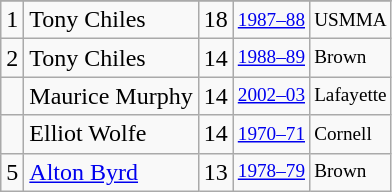<table class="wikitable">
<tr>
</tr>
<tr>
<td>1</td>
<td>Tony Chiles</td>
<td>18</td>
<td style="font-size:80%;"><a href='#'>1987–88</a></td>
<td style="font-size:80%;">USMMA</td>
</tr>
<tr>
<td>2</td>
<td>Tony Chiles</td>
<td>14</td>
<td style="font-size:80%;"><a href='#'>1988–89</a></td>
<td style="font-size:80%;">Brown</td>
</tr>
<tr>
<td></td>
<td>Maurice Murphy</td>
<td>14</td>
<td style="font-size:80%;"><a href='#'>2002–03</a></td>
<td style="font-size:80%;">Lafayette</td>
</tr>
<tr>
<td></td>
<td>Elliot Wolfe</td>
<td>14</td>
<td style="font-size:80%;"><a href='#'>1970–71</a></td>
<td style="font-size:80%;">Cornell</td>
</tr>
<tr>
<td>5</td>
<td><a href='#'>Alton Byrd</a></td>
<td>13</td>
<td style="font-size:80%;"><a href='#'>1978–79</a></td>
<td style="font-size:80%;">Brown</td>
</tr>
</table>
